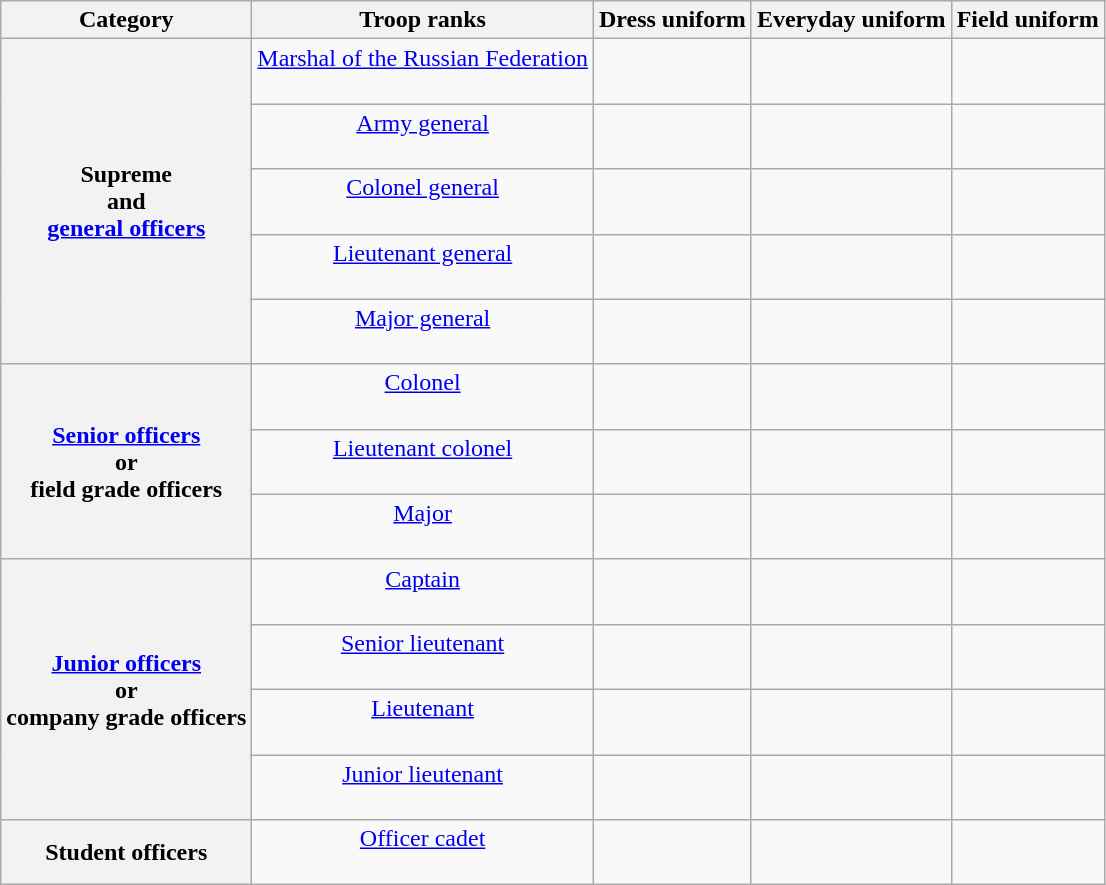<table class="wikitable" style="text-align:center;">
<tr>
<th>Category</th>
<th>Troop ranks</th>
<th>Dress uniform</th>
<th>Everyday uniform</th>
<th>Field uniform</th>
</tr>
<tr>
<th rowspan=5>Supreme <br>and<br><a href='#'>general officers</a></th>
<td><a href='#'>Marshal of the Russian Federation</a><br><br></td>
<td></td>
<td></td>
<td></td>
</tr>
<tr>
<td><a href='#'>Army general</a><br><br></td>
<td></td>
<td></td>
<td></td>
</tr>
<tr>
<td><a href='#'>Colonel general</a><br><br></td>
<td></td>
<td></td>
<td></td>
</tr>
<tr>
<td><a href='#'>Lieutenant general</a><br><br></td>
<td></td>
<td></td>
<td></td>
</tr>
<tr>
<td><a href='#'>Major general</a><br><br></td>
<td></td>
<td></td>
<td></td>
</tr>
<tr>
<th rowspan=3><a href='#'>Senior officers</a><br>or<br>field grade officers</th>
<td><a href='#'>Colonel</a><br><br></td>
<td></td>
<td></td>
<td></td>
</tr>
<tr>
<td><a href='#'>Lieutenant colonel</a><br><br></td>
<td></td>
<td></td>
<td></td>
</tr>
<tr>
<td><a href='#'>Major</a><br><br></td>
<td></td>
<td></td>
<td></td>
</tr>
<tr>
<th rowspan=4><a href='#'>Junior officers</a><br>or<br>company grade officers</th>
<td><a href='#'>Captain</a><br><br></td>
<td></td>
<td></td>
<td></td>
</tr>
<tr>
<td><a href='#'>Senior lieutenant</a><br><br></td>
<td></td>
<td></td>
<td></td>
</tr>
<tr>
<td><a href='#'>Lieutenant</a><br><br></td>
<td></td>
<td></td>
<td></td>
</tr>
<tr>
<td><a href='#'>Junior lieutenant</a><br><br></td>
<td></td>
<td></td>
<td></td>
</tr>
<tr>
<th>Student officers</th>
<td><a href='#'>Officer cadet</a><br><br></td>
<td></td>
<td></td>
<td></td>
</tr>
</table>
